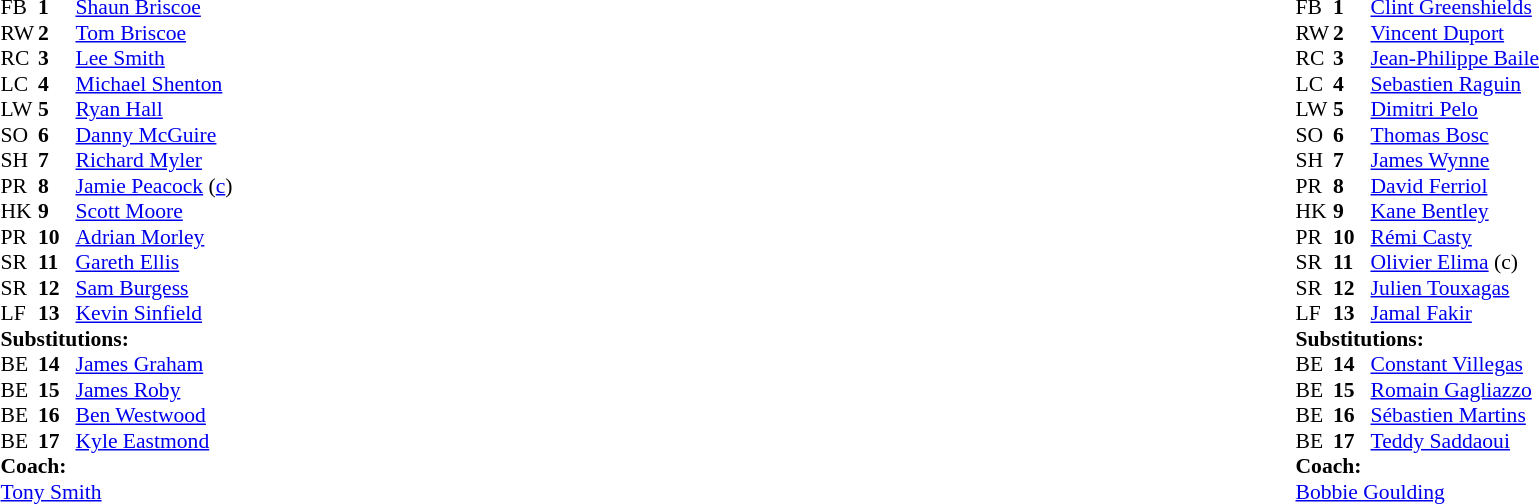<table style="width:100%;">
<tr>
<td style="vertical-align:top; width:50%;"><br><table style="font-size: 90%" cellspacing="0" cellpadding="0">
<tr>
<th width="25"></th>
<th width="25"></th>
</tr>
<tr>
<td>FB</td>
<td><strong>1</strong></td>
<td><a href='#'>Shaun Briscoe</a></td>
</tr>
<tr>
<td>RW</td>
<td><strong>2</strong></td>
<td><a href='#'>Tom Briscoe</a></td>
</tr>
<tr>
<td>RC</td>
<td><strong>3</strong></td>
<td><a href='#'>Lee Smith</a></td>
</tr>
<tr>
<td>LC</td>
<td><strong>4</strong></td>
<td><a href='#'>Michael Shenton</a></td>
</tr>
<tr>
<td>LW</td>
<td><strong>5</strong></td>
<td><a href='#'>Ryan Hall</a></td>
</tr>
<tr>
<td>SO</td>
<td><strong>6</strong></td>
<td><a href='#'>Danny McGuire</a></td>
</tr>
<tr>
<td>SH</td>
<td><strong>7</strong></td>
<td><a href='#'>Richard Myler</a></td>
</tr>
<tr>
<td>PR</td>
<td><strong>8</strong></td>
<td><a href='#'>Jamie Peacock</a> (<a href='#'>c</a>)</td>
</tr>
<tr>
<td>HK</td>
<td><strong>9</strong></td>
<td><a href='#'>Scott Moore</a></td>
</tr>
<tr>
<td>PR</td>
<td><strong>10</strong></td>
<td><a href='#'>Adrian Morley</a></td>
</tr>
<tr>
<td>SR</td>
<td><strong>11</strong></td>
<td><a href='#'>Gareth Ellis</a></td>
</tr>
<tr>
<td>SR</td>
<td><strong>12</strong></td>
<td><a href='#'>Sam Burgess</a></td>
</tr>
<tr>
<td>LF</td>
<td><strong>13</strong></td>
<td><a href='#'>Kevin Sinfield</a></td>
</tr>
<tr>
<td colspan=3><strong>Substitutions:</strong></td>
</tr>
<tr>
<td>BE</td>
<td><strong>14</strong></td>
<td><a href='#'>James Graham</a></td>
</tr>
<tr>
<td>BE</td>
<td><strong>15</strong></td>
<td><a href='#'>James Roby</a></td>
</tr>
<tr>
<td>BE</td>
<td><strong>16</strong></td>
<td><a href='#'>Ben Westwood</a></td>
</tr>
<tr>
<td>BE</td>
<td><strong>17</strong></td>
<td><a href='#'>Kyle Eastmond</a></td>
</tr>
<tr>
<td colspan=3><strong>Coach:</strong></td>
</tr>
<tr>
<td colspan="4"> <a href='#'>Tony Smith</a></td>
</tr>
</table>
</td>
<td style="vertical-align:top; width:50%;"><br><table cellspacing="0" cellpadding="0" style="font-size:90%; margin:auto;">
<tr>
<th width="25"></th>
<th width="25"></th>
</tr>
<tr>
<td>FB</td>
<td><strong>1</strong></td>
<td><a href='#'>Clint Greenshields</a></td>
</tr>
<tr>
<td>RW</td>
<td><strong>2</strong></td>
<td><a href='#'>Vincent Duport</a></td>
</tr>
<tr>
<td>RC</td>
<td><strong>3</strong></td>
<td><a href='#'>Jean-Philippe Baile</a></td>
</tr>
<tr>
<td>LC</td>
<td><strong>4</strong></td>
<td><a href='#'>Sebastien Raguin</a></td>
</tr>
<tr>
<td>LW</td>
<td><strong>5</strong></td>
<td><a href='#'>Dimitri Pelo</a></td>
</tr>
<tr>
<td>SO</td>
<td><strong>6</strong></td>
<td><a href='#'>Thomas Bosc</a></td>
</tr>
<tr>
<td>SH</td>
<td><strong>7</strong></td>
<td><a href='#'>James Wynne</a></td>
</tr>
<tr>
<td>PR</td>
<td><strong>8</strong></td>
<td><a href='#'>David Ferriol</a></td>
</tr>
<tr>
<td>HK</td>
<td><strong>9</strong></td>
<td><a href='#'>Kane Bentley</a></td>
</tr>
<tr>
<td>PR</td>
<td><strong>10</strong></td>
<td><a href='#'>Rémi Casty</a></td>
</tr>
<tr>
<td>SR</td>
<td><strong>11</strong></td>
<td><a href='#'>Olivier Elima</a> (c)</td>
</tr>
<tr>
<td>SR</td>
<td><strong>12</strong></td>
<td><a href='#'>Julien Touxagas</a></td>
</tr>
<tr>
<td>LF</td>
<td><strong>13</strong></td>
<td><a href='#'>Jamal Fakir</a></td>
</tr>
<tr>
<td colspan=3><strong>Substitutions:</strong></td>
</tr>
<tr>
<td>BE</td>
<td><strong>14</strong></td>
<td><a href='#'>Constant Villegas</a></td>
</tr>
<tr>
<td>BE</td>
<td><strong>15</strong></td>
<td><a href='#'>Romain Gagliazzo</a></td>
</tr>
<tr>
<td>BE</td>
<td><strong>16</strong></td>
<td><a href='#'>Sébastien Martins</a></td>
</tr>
<tr>
<td>BE</td>
<td><strong>17</strong></td>
<td><a href='#'>Teddy Saddaoui</a></td>
</tr>
<tr>
<td colspan=3><strong>Coach:</strong></td>
</tr>
<tr>
<td colspan="4"> <a href='#'>Bobbie Goulding</a></td>
</tr>
</table>
</td>
</tr>
</table>
